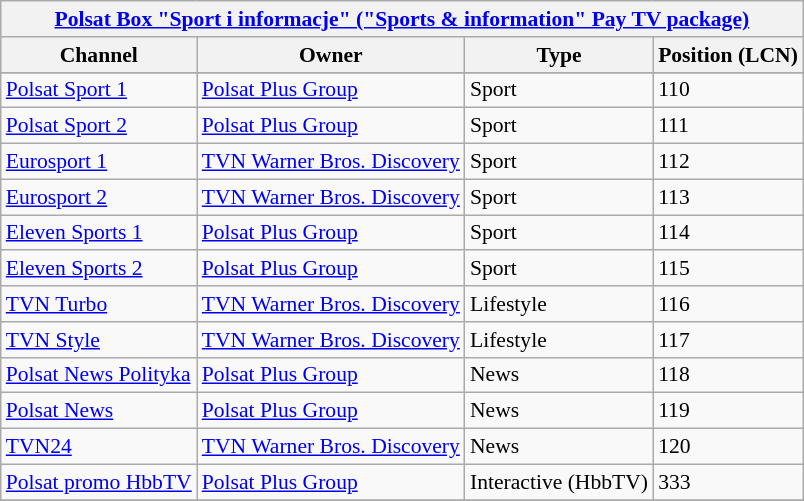<table class="wikitable" style="font-size: 90%">
<tr>
<th colspan="13"><a href='#'>Polsat Box "Sport i informacje" ("Sports & information" Pay TV package)</a></th>
</tr>
<tr>
<th>Channel</th>
<th>Owner</th>
<th>Type</th>
<th>Position (LCN)</th>
</tr>
<tr>
</tr>
<tr>
<td><a href='#'>Polsat Sport 1</a></td>
<td><a href='#'>Polsat Plus Group</a></td>
<td>Sport</td>
<td>110</td>
</tr>
<tr>
<td><a href='#'>Polsat Sport 2</a></td>
<td><a href='#'>Polsat Plus Group</a></td>
<td>Sport</td>
<td>111</td>
</tr>
<tr>
<td><a href='#'>Eurosport 1</a></td>
<td><a href='#'>TVN Warner Bros. Discovery</a></td>
<td>Sport</td>
<td>112</td>
</tr>
<tr>
<td><a href='#'>Eurosport 2</a></td>
<td><a href='#'>TVN Warner Bros. Discovery</a></td>
<td>Sport</td>
<td>113</td>
</tr>
<tr>
<td><a href='#'>Eleven Sports 1</a></td>
<td><a href='#'>Polsat Plus Group</a></td>
<td>Sport</td>
<td>114</td>
</tr>
<tr>
<td><a href='#'>Eleven Sports 2</a></td>
<td><a href='#'>Polsat Plus Group</a></td>
<td>Sport</td>
<td>115</td>
</tr>
<tr>
<td><a href='#'>TVN Turbo</a></td>
<td><a href='#'>TVN Warner Bros. Discovery</a></td>
<td>Lifestyle</td>
<td>116</td>
</tr>
<tr>
<td><a href='#'>TVN Style</a></td>
<td><a href='#'>TVN Warner Bros. Discovery</a></td>
<td>Lifestyle</td>
<td>117</td>
</tr>
<tr>
<td><a href='#'>Polsat News Polityka</a></td>
<td><a href='#'>Polsat Plus Group</a></td>
<td>News</td>
<td>118</td>
</tr>
<tr>
<td><a href='#'>Polsat News</a></td>
<td><a href='#'>Polsat Plus Group</a></td>
<td>News</td>
<td>119</td>
</tr>
<tr>
<td><a href='#'>TVN24</a></td>
<td><a href='#'>TVN Warner Bros. Discovery</a></td>
<td>News</td>
<td>120</td>
</tr>
<tr>
<td><a href='#'>Polsat promo HbbTV</a></td>
<td><a href='#'>Polsat Plus Group</a></td>
<td>Interactive (HbbTV)</td>
<td>333</td>
</tr>
<tr>
</tr>
</table>
